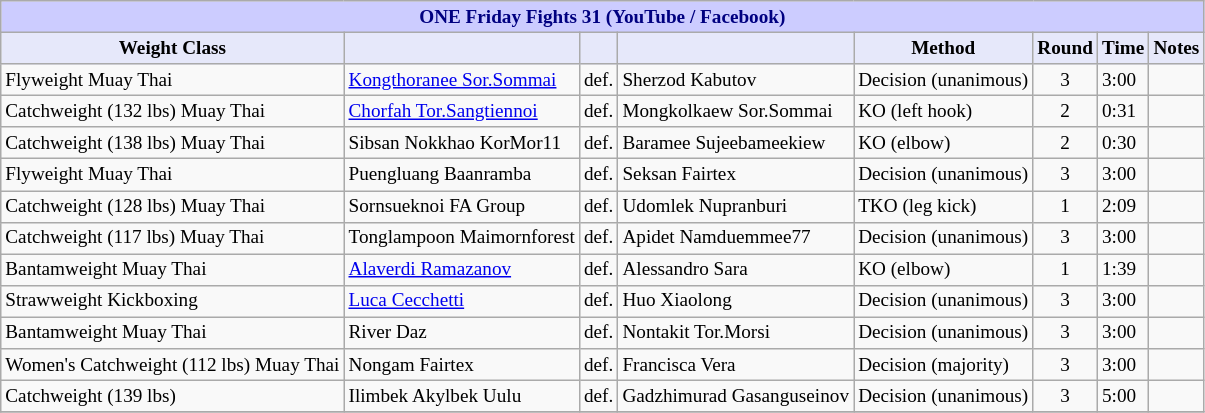<table class="wikitable" style="font-size: 80%;">
<tr>
<th colspan="8" style="background-color: #ccf; color: #000080; text-align: center;"><strong>ONE Friday Fights 31 (YouTube / Facebook)</strong></th>
</tr>
<tr>
<th colspan="1" style="background-color: #E6E8FA; color: #000000; text-align: center;">Weight Class</th>
<th colspan="1" style="background-color: #E6E8FA; color: #000000; text-align: center;"></th>
<th colspan="1" style="background-color: #E6E8FA; color: #000000; text-align: center;"></th>
<th colspan="1" style="background-color: #E6E8FA; color: #000000; text-align: center;"></th>
<th colspan="1" style="background-color: #E6E8FA; color: #000000; text-align: center;">Method</th>
<th colspan="1" style="background-color: #E6E8FA; color: #000000; text-align: center;">Round</th>
<th colspan="1" style="background-color: #E6E8FA; color: #000000; text-align: center;">Time</th>
<th colspan="1" style="background-color: #E6E8FA; color: #000000; text-align: center;">Notes</th>
</tr>
<tr>
<td>Flyweight Muay Thai</td>
<td> <a href='#'>Kongthoranee Sor.Sommai</a></td>
<td>def.</td>
<td> Sherzod Kabutov</td>
<td>Decision (unanimous)</td>
<td align=center>3</td>
<td>3:00</td>
<td></td>
</tr>
<tr>
<td>Catchweight (132 lbs) Muay Thai</td>
<td> <a href='#'>Chorfah Tor.Sangtiennoi</a></td>
<td>def.</td>
<td> Mongkolkaew Sor.Sommai</td>
<td>KO (left hook)</td>
<td align=center>2</td>
<td>0:31</td>
<td></td>
</tr>
<tr>
<td>Catchweight (138 lbs) Muay Thai</td>
<td> Sibsan Nokkhao KorMor11</td>
<td>def.</td>
<td> Baramee Sujeebameekiew</td>
<td>KO (elbow)</td>
<td align=center>2</td>
<td>0:30</td>
<td></td>
</tr>
<tr>
<td>Flyweight Muay Thai</td>
<td> Puengluang Baanramba</td>
<td>def.</td>
<td> Seksan Fairtex</td>
<td>Decision (unanimous)</td>
<td align=center>3</td>
<td>3:00</td>
<td></td>
</tr>
<tr>
<td>Catchweight (128 lbs) Muay Thai</td>
<td> Sornsueknoi FA Group</td>
<td>def.</td>
<td> Udomlek Nupranburi</td>
<td>TKO (leg kick)</td>
<td align=center>1</td>
<td>2:09</td>
<td></td>
</tr>
<tr>
<td>Catchweight (117 lbs) Muay Thai</td>
<td> Tonglampoon Maimornforest</td>
<td>def.</td>
<td> Apidet Namduemmee77</td>
<td>Decision (unanimous)</td>
<td align=center>3</td>
<td>3:00</td>
<td></td>
</tr>
<tr>
<td>Bantamweight Muay Thai</td>
<td> <a href='#'>Alaverdi Ramazanov</a></td>
<td>def.</td>
<td> Alessandro Sara</td>
<td>KO (elbow)</td>
<td align=center>1</td>
<td>1:39</td>
<td></td>
</tr>
<tr>
<td>Strawweight Kickboxing</td>
<td> <a href='#'>Luca Cecchetti</a></td>
<td>def.</td>
<td> Huo Xiaolong</td>
<td>Decision (unanimous)</td>
<td align=center>3</td>
<td>3:00</td>
<td></td>
</tr>
<tr>
<td>Bantamweight Muay Thai</td>
<td> River Daz</td>
<td>def.</td>
<td> Nontakit Tor.Morsi</td>
<td>Decision (unanimous)</td>
<td align=center>3</td>
<td>3:00</td>
<td></td>
</tr>
<tr>
<td>Women's Catchweight (112 lbs) Muay Thai</td>
<td> Nongam Fairtex</td>
<td>def.</td>
<td> Francisca Vera</td>
<td>Decision (majority)</td>
<td align=center>3</td>
<td>3:00</td>
<td></td>
</tr>
<tr>
<td>Catchweight (139 lbs)</td>
<td> Ilimbek Akylbek Uulu</td>
<td>def.</td>
<td> Gadzhimurad Gasanguseinov</td>
<td>Decision (unanimous)</td>
<td align=center>3</td>
<td>5:00</td>
<td></td>
</tr>
<tr>
</tr>
</table>
